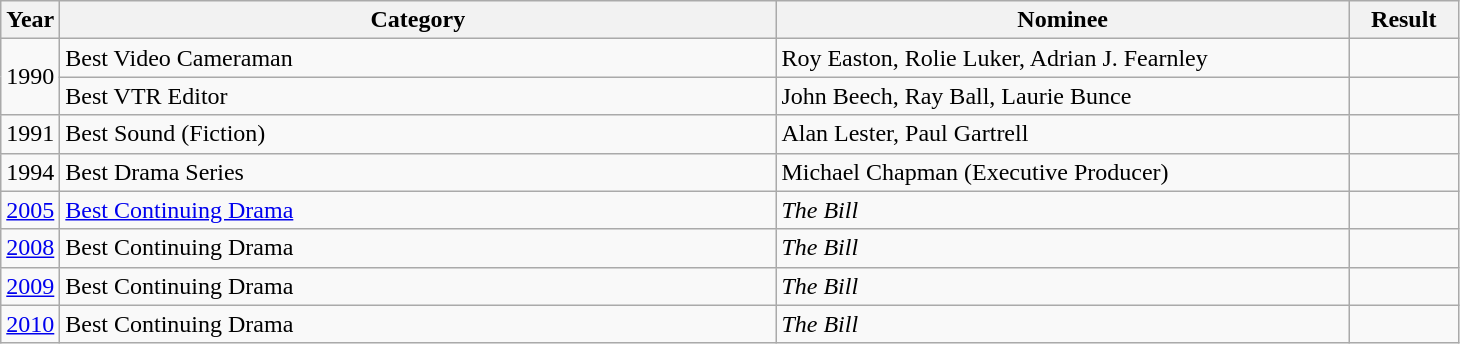<table class="wikitable">
<tr>
<th>Year</th>
<th width="470">Category</th>
<th width="375">Nominee</th>
<th width="65">Result</th>
</tr>
<tr>
<td rowspan="2">1990</td>
<td>Best Video Cameraman</td>
<td>Roy Easton, Rolie Luker, Adrian J. Fearnley</td>
<td></td>
</tr>
<tr>
<td>Best VTR Editor</td>
<td>John Beech, Ray Ball, Laurie Bunce</td>
<td></td>
</tr>
<tr>
<td rowspan="1">1991</td>
<td>Best Sound (Fiction)</td>
<td>Alan Lester, Paul Gartrell</td>
<td></td>
</tr>
<tr>
<td rowspan="1">1994</td>
<td>Best Drama Series</td>
<td>Michael Chapman (Executive Producer)</td>
<td></td>
</tr>
<tr>
<td rowspan="1"><a href='#'>2005</a></td>
<td><a href='#'>Best Continuing Drama</a></td>
<td><em>The Bill</em></td>
<td></td>
</tr>
<tr>
<td rowspan="1"><a href='#'>2008</a></td>
<td>Best Continuing Drama</td>
<td><em>The Bill</em></td>
<td></td>
</tr>
<tr>
<td rowspan="1"><a href='#'>2009</a></td>
<td>Best Continuing Drama</td>
<td><em>The Bill</em></td>
<td></td>
</tr>
<tr>
<td rowspan="1"><a href='#'>2010</a></td>
<td>Best Continuing Drama</td>
<td><em>The Bill</em></td>
<td></td>
</tr>
</table>
